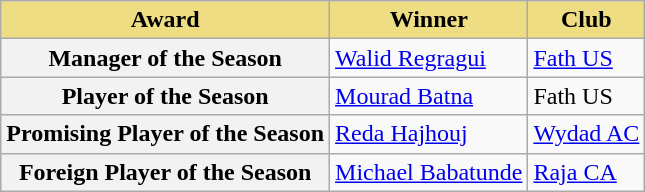<table class="wikitable">
<tr>
<th style="background-color: #eedd82">Award</th>
<th style="background-color: #eedd82">Winner</th>
<th style="background-color: #eedd82">Club</th>
</tr>
<tr>
<th><strong>Manager of the Season</strong></th>
<td> <a href='#'>Walid Regragui</a></td>
<td><a href='#'>Fath US</a></td>
</tr>
<tr>
<th><strong>Player of the Season</strong></th>
<td> <a href='#'>Mourad Batna</a></td>
<td>Fath US</td>
</tr>
<tr>
<th><strong>Promising Player of the Season</strong></th>
<td> <a href='#'>Reda Hajhouj</a></td>
<td><a href='#'>Wydad AC</a></td>
</tr>
<tr>
<th><strong>Foreign Player of the Season</strong></th>
<td> <a href='#'>Michael Babatunde</a></td>
<td><a href='#'>Raja CA</a></td>
</tr>
</table>
